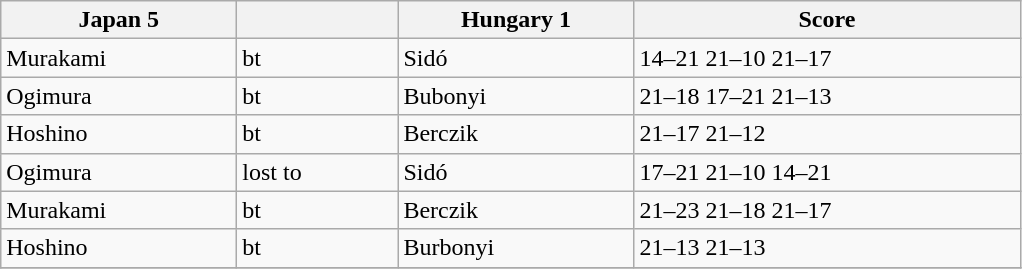<table class="wikitable">
<tr>
<th width=150> Japan 5</th>
<th width=100></th>
<th width=150> Hungary 1</th>
<th width=250>Score</th>
</tr>
<tr>
<td>Murakami</td>
<td>bt</td>
<td>Sidó</td>
<td>14–21 21–10 21–17</td>
</tr>
<tr>
<td>Ogimura</td>
<td>bt</td>
<td>Bubonyi</td>
<td>21–18 17–21 21–13</td>
</tr>
<tr>
<td>Hoshino</td>
<td>bt</td>
<td>Berczik</td>
<td>21–17 21–12</td>
</tr>
<tr>
<td>Ogimura</td>
<td>lost to</td>
<td>Sidó</td>
<td>17–21 21–10 14–21</td>
</tr>
<tr>
<td>Murakami</td>
<td>bt</td>
<td>Berczik</td>
<td>21–23 21–18 21–17</td>
</tr>
<tr>
<td>Hoshino</td>
<td>bt</td>
<td>Burbonyi</td>
<td>21–13 21–13</td>
</tr>
<tr>
</tr>
</table>
